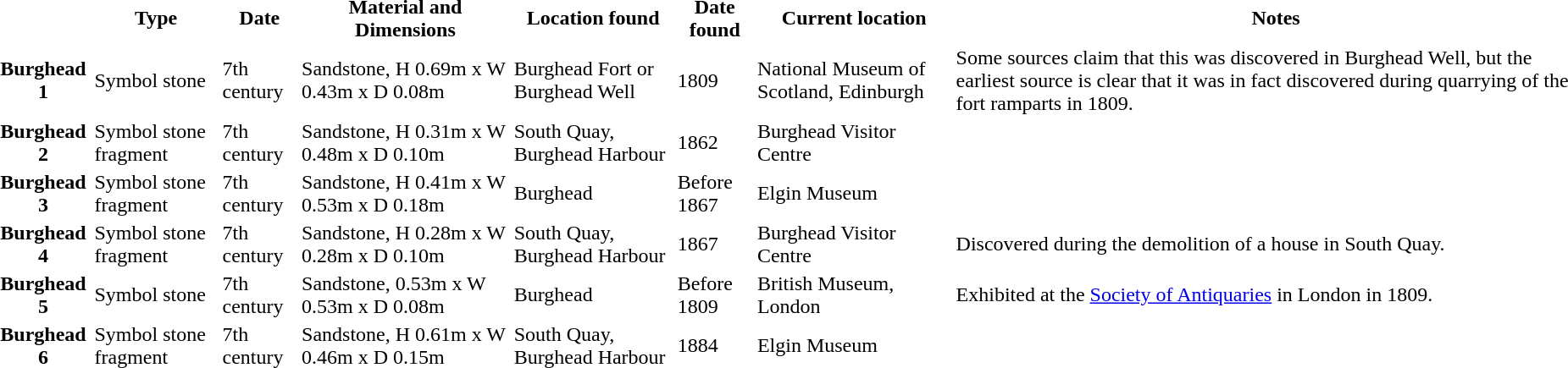<table>
<tr>
<th></th>
<th>Type</th>
<th>Date</th>
<th>Material and Dimensions</th>
<th>Location found</th>
<th>Date found</th>
<th>Current location</th>
<th>Notes</th>
</tr>
<tr>
<th>Burghead 1</th>
<td>Symbol stone</td>
<td>7th century</td>
<td>Sandstone, H 0.69m x W 0.43m x D 0.08m</td>
<td>Burghead Fort or Burghead Well</td>
<td>1809</td>
<td>National Museum of Scotland, Edinburgh</td>
<td>Some sources claim that this was discovered in Burghead Well, but the earliest source is clear that it was in fact discovered during quarrying of the fort ramparts in 1809.</td>
</tr>
<tr>
<th>Burghead 2</th>
<td>Symbol stone fragment</td>
<td>7th century</td>
<td>Sandstone, H 0.31m x W 0.48m x D 0.10m</td>
<td>South Quay, Burghead Harbour</td>
<td>1862</td>
<td>Burghead Visitor Centre</td>
<td></td>
</tr>
<tr>
<th>Burghead 3</th>
<td>Symbol stone fragment</td>
<td>7th century</td>
<td>Sandstone, H 0.41m x W 0.53m x D 0.18m</td>
<td>Burghead</td>
<td>Before 1867</td>
<td>Elgin Museum</td>
<td></td>
</tr>
<tr>
<th>Burghead 4</th>
<td>Symbol stone fragment</td>
<td>7th century</td>
<td>Sandstone, H 0.28m x W 0.28m x D 0.10m</td>
<td>South Quay, Burghead Harbour</td>
<td>1867</td>
<td>Burghead Visitor Centre</td>
<td>Discovered during the demolition of a house in South Quay.</td>
</tr>
<tr>
<th>Burghead 5</th>
<td>Symbol stone</td>
<td>7th century</td>
<td>Sandstone, 0.53m x W 0.53m x D 0.08m</td>
<td>Burghead</td>
<td>Before 1809</td>
<td>British Museum, London</td>
<td>Exhibited at the <a href='#'>Society of Antiquaries</a> in London in 1809.</td>
</tr>
<tr>
<th>Burghead 6</th>
<td>Symbol stone fragment</td>
<td>7th century</td>
<td>Sandstone, H 0.61m x W 0.46m x D 0.15m</td>
<td>South Quay, Burghead Harbour</td>
<td>1884</td>
<td>Elgin Museum</td>
<td></td>
</tr>
</table>
